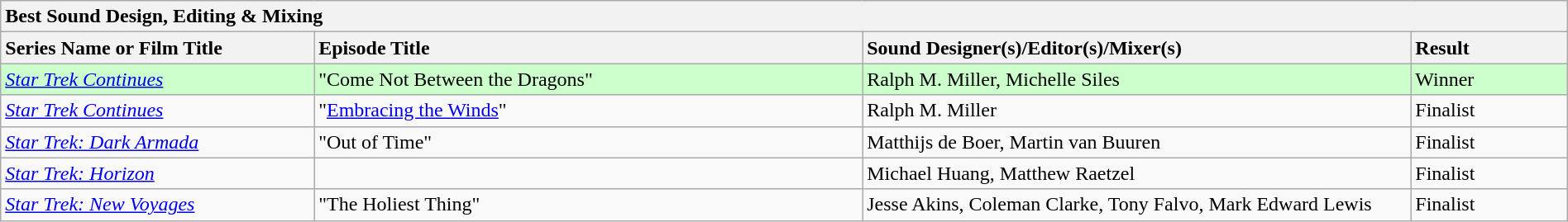<table class="wikitable" width=100%>
<tr>
<th colspan="4" ! style="text-align:left;">Best Sound Design, Editing & Mixing</th>
</tr>
<tr>
<th style="text-align:left; width: 20%;"><strong>Series Name or Film Title</strong></th>
<th style="text-align:left; width: 35%;"><strong>Episode Title</strong></th>
<th style="text-align:left; width: 35%;"><strong>Sound Designer(s)/Editor(s)/Mixer(s)</strong></th>
<th style="text-align:left; width: 10%;"><strong>Result</strong></th>
</tr>
<tr style="background-color:#ccffcc;">
<td><em><a href='#'>Star Trek Continues</a></em></td>
<td>"Come Not Between the Dragons"</td>
<td>Ralph M. Miller, Michelle Siles</td>
<td>Winner</td>
</tr>
<tr>
<td><em><a href='#'>Star Trek Continues</a></em></td>
<td>"<a href='#'>Embracing the Winds</a>"</td>
<td>Ralph M. Miller</td>
<td>Finalist</td>
</tr>
<tr>
<td><em><a href='#'>Star Trek: Dark Armada</a></em></td>
<td>"Out of Time"</td>
<td>Matthijs de Boer, Martin van Buuren</td>
<td>Finalist</td>
</tr>
<tr>
<td><em><a href='#'>Star Trek: Horizon</a></em></td>
<td></td>
<td>Michael Huang, Matthew Raetzel</td>
<td>Finalist</td>
</tr>
<tr>
<td><em><a href='#'>Star Trek: New Voyages</a></em></td>
<td>"The Holiest Thing"</td>
<td>Jesse Akins, Coleman Clarke, Tony Falvo, Mark Edward Lewis</td>
<td>Finalist</td>
</tr>
</table>
